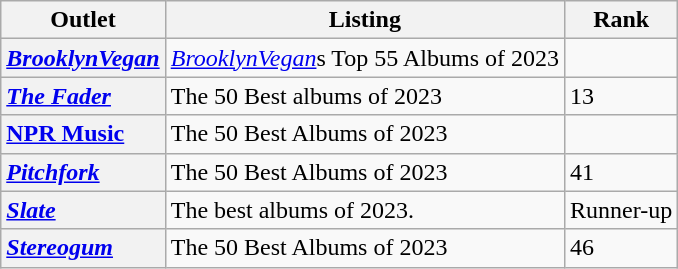<table class="wikitable plainrowheaders">
<tr>
<th scope="col">Outlet</th>
<th scope="col">Listing</th>
<th scope="col">Rank</th>
</tr>
<tr>
<th scope="row" style="text-align:left;"><em><a href='#'>BrooklynVegan</a></em></th>
<td><em><a href='#'>BrooklynVegan</a></em>s Top 55 Albums of 2023</td>
<td></td>
</tr>
<tr>
<th scope="row" style="text-align:left;"><em><a href='#'>The Fader</a></em></th>
<td>The 50 Best albums of 2023</td>
<td>13</td>
</tr>
<tr>
<th scope="row" style="text-align:left;"><a href='#'>NPR Music</a></th>
<td>The 50 Best Albums of 2023</td>
<td></td>
</tr>
<tr>
<th scope="row" style="text-align:left;"><em><a href='#'>Pitchfork</a></em></th>
<td>The 50 Best Albums of 2023</td>
<td>41</td>
</tr>
<tr>
<th scope="row" style="text-align:left;"><em><a href='#'>Slate</a></em></th>
<td>The best albums of 2023.</td>
<td>Runner-up</td>
</tr>
<tr>
<th scope="row" style="text-align:left;"><em><a href='#'>Stereogum</a></em></th>
<td>The 50 Best Albums of 2023</td>
<td>46</td>
</tr>
</table>
